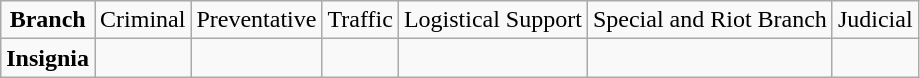<table class="wikitable" style="text-align:center">
<tr>
<td><strong>Branch</strong></td>
<td>Criminal</td>
<td>Preventative</td>
<td>Traffic</td>
<td>Logistical Support</td>
<td>Special and Riot Branch</td>
<td>Judicial</td>
</tr>
<tr>
<td><strong>Insignia</strong></td>
<td></td>
<td></td>
<td></td>
<td></td>
<td></td>
<td></td>
</tr>
</table>
